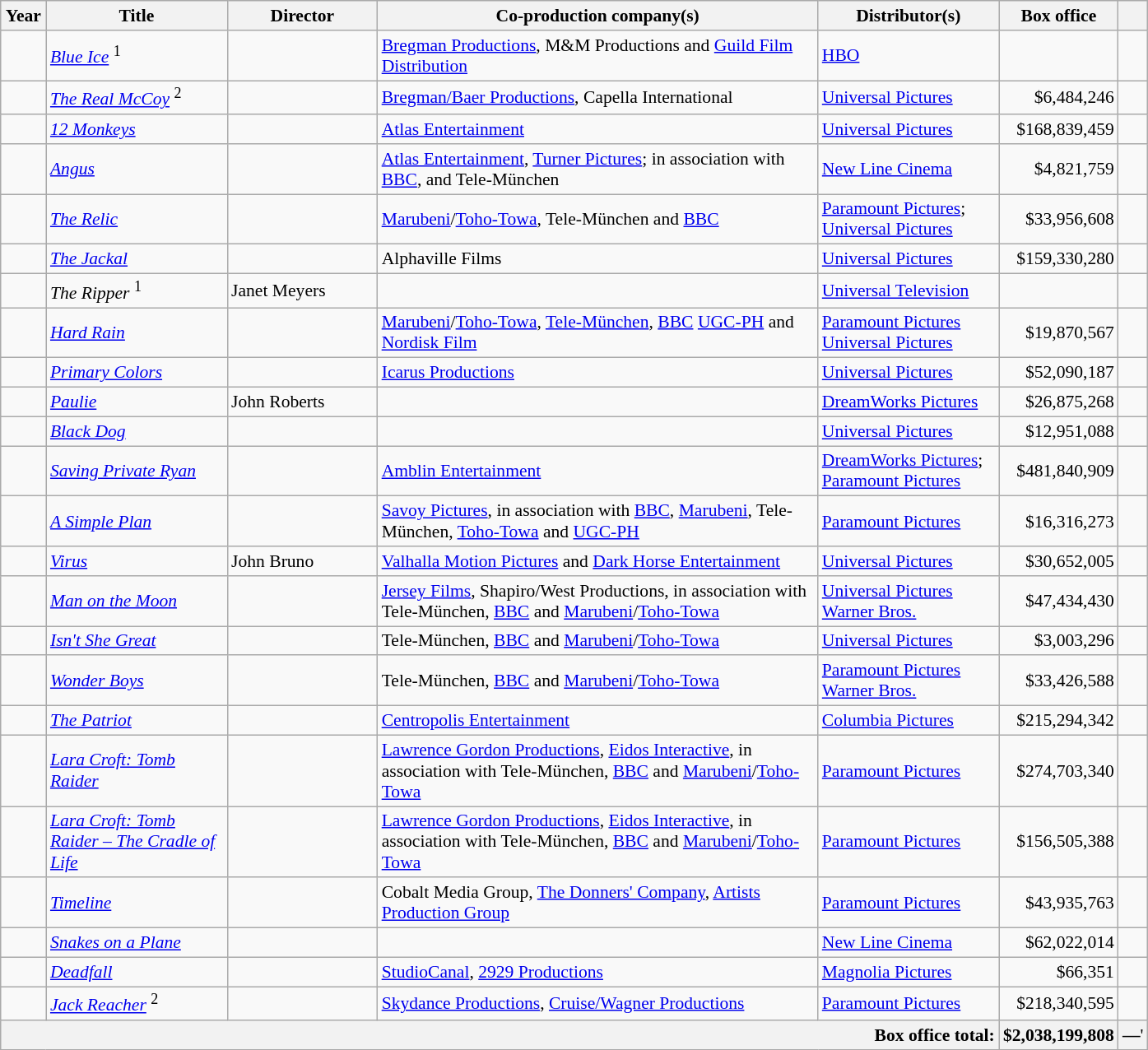<table class="wikitable sortable">
<tr style="font-size:90%">
<th width="30">Year</th>
<th width="140">Title</th>
<th width="115">Director</th>
<th width="350">Co-production company(s)</th>
<th width="140">Distributor(s)</th>
<th width="80">Box office</th>
<th class="unsortable"></th>
</tr>
<tr style="font-size:90%">
<td></td>
<td><em><a href='#'>Blue Ice</a></em> <sup>1</sup></td>
<td></td>
<td><a href='#'>Bregman Productions</a>, M&M Productions and <a href='#'>Guild Film Distribution</a></td>
<td><a href='#'>HBO</a></td>
<td style="text-align:right"></td>
<td style="text-align:center"></td>
</tr>
<tr style="font-size:90%">
<td></td>
<td><em><a href='#'>The Real McCoy</a></em> <sup>2</sup></td>
<td></td>
<td><a href='#'>Bregman/Baer Productions</a>, Capella International</td>
<td><a href='#'>Universal Pictures</a></td>
<td style="text-align:right">$6,484,246</td>
<td style="text-align:center"></td>
</tr>
<tr style="font-size:90%">
<td></td>
<td><em><a href='#'>12 Monkeys</a></em></td>
<td></td>
<td><a href='#'>Atlas Entertainment</a></td>
<td><a href='#'>Universal Pictures</a></td>
<td style="text-align:right">$168,839,459</td>
<td style="text-align:center"></td>
</tr>
<tr style="font-size:90%">
<td></td>
<td><em><a href='#'>Angus</a></em></td>
<td></td>
<td><a href='#'>Atlas Entertainment</a>, <a href='#'>Turner Pictures</a>; in association with <a href='#'>BBC</a>, and Tele-München</td>
<td><a href='#'>New Line Cinema</a></td>
<td style="text-align:right">$4,821,759</td>
<td style="text-align:center"></td>
</tr>
<tr style="font-size:90%">
<td></td>
<td><em><a href='#'>The Relic</a></em></td>
<td></td>
<td><a href='#'>Marubeni</a>/<a href='#'>Toho-Towa</a>, Tele-München and <a href='#'>BBC</a></td>
<td><a href='#'>Paramount Pictures</a>; <a href='#'>Universal Pictures</a></td>
<td style="text-align:right">$33,956,608</td>
<td style="text-align:center"></td>
</tr>
<tr style="font-size:90%">
<td></td>
<td><em><a href='#'>The Jackal</a></em></td>
<td></td>
<td>Alphaville Films</td>
<td><a href='#'>Universal Pictures</a></td>
<td style="text-align:right">$159,330,280</td>
<td style="text-align:center"></td>
</tr>
<tr style="font-size:90%">
<td></td>
<td><em>The Ripper</em> <sup>1</sup></td>
<td>Janet Meyers</td>
<td></td>
<td><a href='#'>Universal Television</a></td>
<td style="text-align:right"></td>
<td style="text-align:center"></td>
</tr>
<tr style="font-size:90%">
<td></td>
<td><em><a href='#'>Hard Rain</a></em></td>
<td></td>
<td><a href='#'>Marubeni</a>/<a href='#'>Toho-Towa</a>, <a href='#'>Tele-München</a>, <a href='#'>BBC</a> <a href='#'>UGC-PH</a> and <a href='#'>Nordisk Film</a></td>
<td><a href='#'>Paramount Pictures</a><br><a href='#'>Universal Pictures</a></td>
<td style="text-align:right">$19,870,567</td>
<td style="text-align:center"></td>
</tr>
<tr style="font-size:90%">
<td></td>
<td><em><a href='#'>Primary Colors</a></em></td>
<td></td>
<td><a href='#'>Icarus Productions</a></td>
<td><a href='#'>Universal Pictures</a></td>
<td style="text-align:right">$52,090,187</td>
<td style="text-align:center"></td>
</tr>
<tr style="font-size:90%">
<td></td>
<td><em><a href='#'>Paulie</a></em></td>
<td>John Roberts</td>
<td></td>
<td><a href='#'>DreamWorks Pictures</a></td>
<td style="text-align:right">$26,875,268</td>
<td style="text-align:center"></td>
</tr>
<tr style="font-size:90%">
<td></td>
<td><em><a href='#'>Black Dog</a></em></td>
<td></td>
<td></td>
<td><a href='#'>Universal Pictures</a></td>
<td style="text-align:right">$12,951,088</td>
<td style="text-align:center"></td>
</tr>
<tr style="font-size:90%">
<td></td>
<td><em><a href='#'>Saving Private Ryan</a></em></td>
<td></td>
<td><a href='#'>Amblin Entertainment</a></td>
<td><a href='#'>DreamWorks Pictures</a>;<br><a href='#'>Paramount Pictures</a></td>
<td style="text-align:right">$481,840,909</td>
<td style="text-align:center"></td>
</tr>
<tr style="font-size:90%">
<td></td>
<td><em><a href='#'>A Simple Plan</a></em></td>
<td></td>
<td><a href='#'>Savoy Pictures</a>, in association with <a href='#'>BBC</a>, <a href='#'>Marubeni</a>, Tele-München, <a href='#'>Toho-Towa</a> and <a href='#'>UGC-PH</a></td>
<td><a href='#'>Paramount Pictures</a></td>
<td style="text-align:right">$16,316,273</td>
<td style="text-align:center"></td>
</tr>
<tr style="font-size:90%">
<td></td>
<td><em><a href='#'>Virus</a></em></td>
<td>John Bruno</td>
<td><a href='#'>Valhalla Motion Pictures</a> and <a href='#'>Dark Horse Entertainment</a></td>
<td><a href='#'>Universal Pictures</a></td>
<td style="text-align:right">$30,652,005</td>
<td style="text-align:center"></td>
</tr>
<tr style="font-size:90%">
<td></td>
<td><em><a href='#'>Man on the Moon</a></em></td>
<td></td>
<td><a href='#'>Jersey Films</a>, Shapiro/West Productions, in association with Tele-München, <a href='#'>BBC</a> and <a href='#'>Marubeni</a>/<a href='#'>Toho-Towa</a></td>
<td><a href='#'>Universal Pictures</a><br><a href='#'>Warner Bros.</a></td>
<td style="text-align:right">$47,434,430</td>
<td style="text-align:center"></td>
</tr>
<tr style="font-size:90%">
<td></td>
<td><em><a href='#'>Isn't She Great</a></em></td>
<td></td>
<td>Tele-München, <a href='#'>BBC</a> and <a href='#'>Marubeni</a>/<a href='#'>Toho-Towa</a></td>
<td><a href='#'>Universal Pictures</a></td>
<td style="text-align:right">$3,003,296</td>
<td style="text-align:center"></td>
</tr>
<tr style="font-size:90%">
<td></td>
<td><em><a href='#'>Wonder Boys</a></em></td>
<td></td>
<td>Tele-München, <a href='#'>BBC</a> and <a href='#'>Marubeni</a>/<a href='#'>Toho-Towa</a></td>
<td><a href='#'>Paramount Pictures</a><br><a href='#'>Warner Bros.</a></td>
<td style="text-align:right">$33,426,588</td>
<td style="text-align:center"></td>
</tr>
<tr style="font-size:90%">
<td></td>
<td><em><a href='#'>The Patriot</a></em></td>
<td></td>
<td><a href='#'>Centropolis Entertainment</a></td>
<td><a href='#'>Columbia Pictures</a></td>
<td style="text-align:right">$215,294,342</td>
<td style="text-align:center"></td>
</tr>
<tr style="font-size:90%">
<td></td>
<td><em><a href='#'>Lara Croft: Tomb Raider</a></em></td>
<td></td>
<td><a href='#'>Lawrence Gordon Productions</a>, <a href='#'>Eidos Interactive</a>, in association with Tele-München, <a href='#'>BBC</a> and <a href='#'>Marubeni</a>/<a href='#'>Toho-Towa</a></td>
<td><a href='#'>Paramount Pictures</a></td>
<td style="text-align:right">$274,703,340</td>
<td style="text-align:center"></td>
</tr>
<tr style="font-size:90%">
<td></td>
<td><em><a href='#'>Lara Croft: Tomb Raider – The Cradle of Life</a></em></td>
<td></td>
<td><a href='#'>Lawrence Gordon Productions</a>, <a href='#'>Eidos Interactive</a>, in association with Tele-München, <a href='#'>BBC</a> and <a href='#'>Marubeni</a>/<a href='#'>Toho-Towa</a></td>
<td><a href='#'>Paramount Pictures</a></td>
<td style="text-align:right">$156,505,388</td>
<td style="text-align:center"></td>
</tr>
<tr style="font-size:90%">
<td></td>
<td><em><a href='#'>Timeline</a></em></td>
<td></td>
<td>Cobalt Media Group, <a href='#'>The Donners' Company</a>, <a href='#'>Artists Production Group</a></td>
<td><a href='#'>Paramount Pictures</a></td>
<td style="text-align:right">$43,935,763</td>
<td style="text-align:center"></td>
</tr>
<tr style="font-size:90%">
<td></td>
<td><em><a href='#'>Snakes on a Plane</a></em></td>
<td></td>
<td></td>
<td><a href='#'>New Line Cinema</a></td>
<td style="text-align:right">$62,022,014</td>
<td style="text-align:center"></td>
</tr>
<tr style="font-size:90%">
<td></td>
<td><em><a href='#'>Deadfall</a></em></td>
<td></td>
<td><a href='#'>StudioCanal</a>, <a href='#'>2929 Productions</a></td>
<td><a href='#'>Magnolia Pictures</a></td>
<td style="text-align:right">$66,351</td>
<td style="text-align:center"></td>
</tr>
<tr style="font-size:90%">
<td></td>
<td><em><a href='#'>Jack Reacher</a></em> <sup>2</sup></td>
<td></td>
<td><a href='#'>Skydance Productions</a>, <a href='#'>Cruise/Wagner Productions</a></td>
<td><a href='#'>Paramount Pictures</a></td>
<td style="text-align:right">$218,340,595</td>
<td style="text-align:center"></td>
</tr>
<tr class="sortbottom" style="font-size:90%">
<td colspan="5" style="text-align:right; background:#F2F2F2"><strong>Box office total:</strong></td>
<td style="text-align:right; background:#F2F2F2"><strong>$2,038,199,808</strong></td>
<td style="text-align:center; background:#F2F2F2"><strong>—</strong>'</td>
</tr>
</table>
